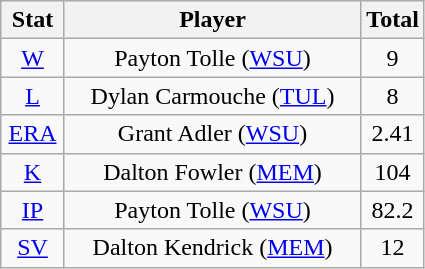<table class="wikitable" style="text-align:center;">
<tr>
<th style="width:15%;">Stat</th>
<th>Player</th>
<th style="width:15%;">Total</th>
</tr>
<tr>
<td><a href='#'>W</a></td>
<td>Payton Tolle (<a href='#'>WSU</a>)</td>
<td>9</td>
</tr>
<tr>
<td><a href='#'>L</a></td>
<td>Dylan Carmouche (<a href='#'>TUL</a>)</td>
<td>8</td>
</tr>
<tr>
<td><a href='#'>ERA</a></td>
<td>Grant Adler (<a href='#'>WSU</a>)</td>
<td>2.41</td>
</tr>
<tr>
<td><a href='#'>K</a></td>
<td>Dalton Fowler (<a href='#'>MEM</a>)</td>
<td>104</td>
</tr>
<tr>
<td><a href='#'>IP</a></td>
<td>Payton Tolle (<a href='#'>WSU</a>)</td>
<td>82.2</td>
</tr>
<tr>
<td><a href='#'>SV</a></td>
<td>Dalton Kendrick (<a href='#'>MEM</a>)</td>
<td>12</td>
</tr>
</table>
